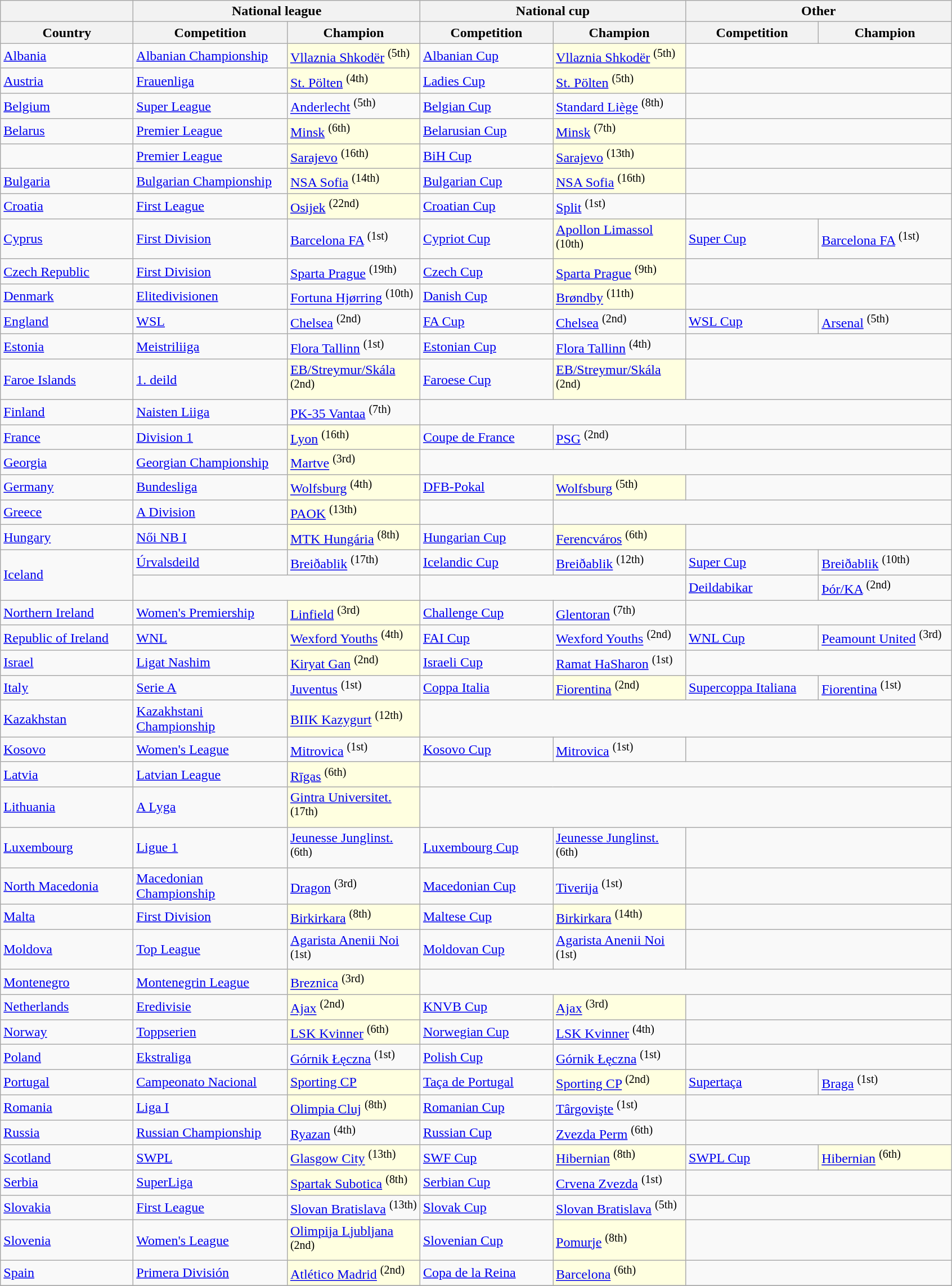<table class="wikitable">
<tr>
<th></th>
<th colspan=2>National league</th>
<th colspan=2>National cup</th>
<th colspan=2>Other</th>
</tr>
<tr>
<th width=150px>Country</th>
<th width=175px>Competition</th>
<th width=150px>Champion</th>
<th width=150px>Competition</th>
<th width=150px>Champion</th>
<th width=150px>Competition</th>
<th width=150px>Champion</th>
</tr>
<tr>
<td> <a href='#'>Albania</a></td>
<td><a href='#'>Albanian Championship</a></td>
<td bgcolor=lightyellow><a href='#'>Vllaznia Shkodër</a> <sup>(5th)</sup></td>
<td><a href='#'>Albanian Cup</a></td>
<td bgcolor=lightyellow><a href='#'>Vllaznia Shkodër</a> <sup>(5th)</sup></td>
<td colspan=2></td>
</tr>
<tr>
<td> <a href='#'>Austria</a></td>
<td><a href='#'>Frauenliga</a></td>
<td bgcolor=lightyellow><a href='#'>St. Pölten</a> <sup>(4th)</sup></td>
<td><a href='#'>Ladies Cup</a></td>
<td bgcolor=lightyellow><a href='#'>St. Pölten</a> <sup>(5th)</sup></td>
<td colspan=2></td>
</tr>
<tr>
<td> <a href='#'>Belgium</a></td>
<td><a href='#'>Super League</a></td>
<td><a href='#'>Anderlecht</a> <sup>(5th)</sup></td>
<td><a href='#'>Belgian Cup</a></td>
<td><a href='#'>Standard Liège</a> <sup>(8th)</sup></td>
<td colspan=2></td>
</tr>
<tr>
<td> <a href='#'>Belarus</a></td>
<td><a href='#'>Premier League</a></td>
<td bgcolor=lightyellow><a href='#'>Minsk</a> <sup>(6th)</sup></td>
<td><a href='#'>Belarusian Cup</a></td>
<td bgcolor=lightyellow><a href='#'>Minsk</a> <sup>(7th)</sup></td>
<td colspan=2></td>
</tr>
<tr>
<td></td>
<td><a href='#'>Premier League</a></td>
<td bgcolor=lightyellow><a href='#'>Sarajevo</a> <sup>(16th)</sup></td>
<td><a href='#'>BiH Cup</a></td>
<td bgcolor=lightyellow><a href='#'>Sarajevo</a> <sup>(13th)</sup></td>
<td colspan=2></td>
</tr>
<tr>
<td> <a href='#'>Bulgaria</a></td>
<td><a href='#'>Bulgarian Championship</a></td>
<td bgcolor=lightyellow><a href='#'>NSA Sofia</a> <sup>(14th)</sup></td>
<td><a href='#'>Bulgarian Cup</a></td>
<td bgcolor=lightyellow><a href='#'>NSA Sofia</a> <sup>(16th)</sup></td>
<td colspan=2></td>
</tr>
<tr>
<td> <a href='#'>Croatia</a></td>
<td><a href='#'>First League</a></td>
<td bgcolor=lightyellow><a href='#'>Osijek</a> <sup>(22nd)</sup></td>
<td><a href='#'>Croatian Cup</a></td>
<td><a href='#'>Split</a> <sup>(1st)</sup></td>
<td colspan=2></td>
</tr>
<tr>
<td> <a href='#'>Cyprus</a></td>
<td><a href='#'>First Division</a></td>
<td><a href='#'>Barcelona FA</a> <sup>(1st)</sup></td>
<td><a href='#'>Cypriot Cup</a></td>
<td bgcolor=lightyellow><a href='#'>Apollon Limassol</a> <sup>(10th)</sup></td>
<td><a href='#'>Super Cup</a></td>
<td><a href='#'>Barcelona FA</a> <sup>(1st)</sup></td>
</tr>
<tr>
<td> <a href='#'>Czech Republic</a></td>
<td><a href='#'>First Division</a></td>
<td><a href='#'>Sparta Prague</a> <sup>(19th)</sup></td>
<td><a href='#'>Czech Cup</a></td>
<td bgcolor=lightyellow><a href='#'>Sparta Prague</a> <sup>(9th)</sup></td>
<td colspan=2></td>
</tr>
<tr>
<td> <a href='#'>Denmark</a></td>
<td><a href='#'>Elitedivisionen</a></td>
<td><a href='#'>Fortuna Hjørring</a> <sup>(10th)</sup></td>
<td><a href='#'>Danish Cup</a></td>
<td bgcolor=lightyellow><a href='#'>Brøndby</a> <sup>(11th)</sup></td>
<td colspan=2></td>
</tr>
<tr>
<td> <a href='#'>England</a></td>
<td><a href='#'>WSL</a></td>
<td><a href='#'>Chelsea</a> <sup>(2nd)</sup></td>
<td><a href='#'>FA Cup</a></td>
<td><a href='#'>Chelsea</a> <sup>(2nd)</sup></td>
<td><a href='#'>WSL Cup</a></td>
<td><a href='#'>Arsenal</a> <sup>(5th)</sup></td>
</tr>
<tr>
<td> <a href='#'>Estonia</a></td>
<td><a href='#'>Meistriliiga</a></td>
<td><a href='#'>Flora Tallinn</a> <sup>(1st)</sup></td>
<td><a href='#'>Estonian Cup</a></td>
<td><a href='#'>Flora Tallinn</a> <sup>(4th)</sup></td>
<td colspan=2></td>
</tr>
<tr>
<td> <a href='#'>Faroe Islands</a></td>
<td><a href='#'>1. deild</a></td>
<td bgcolor=lightyellow><a href='#'>EB/Streymur/Skála</a> <sup>(2nd)</sup></td>
<td><a href='#'>Faroese Cup</a></td>
<td bgcolor=lightyellow><a href='#'>EB/Streymur/Skála</a> <sup>(2nd)</sup></td>
<td colspan=2></td>
</tr>
<tr>
<td> <a href='#'>Finland</a></td>
<td><a href='#'>Naisten Liiga</a></td>
<td><a href='#'>PK-35 Vantaa</a> <sup>(7th)</sup></td>
</tr>
<tr>
<td> <a href='#'>France</a></td>
<td><a href='#'>Division 1</a></td>
<td bgcolor=lightyellow><a href='#'>Lyon</a> <sup>(16th)</sup></td>
<td><a href='#'>Coupe de France</a></td>
<td><a href='#'>PSG</a> <sup>(2nd)</sup></td>
<td colspan=2></td>
</tr>
<tr>
<td> <a href='#'>Georgia</a></td>
<td><a href='#'>Georgian Championship</a></td>
<td bgcolor=lightyellow><a href='#'>Martve</a> <sup>(3rd)</sup></td>
<td colspan=4></td>
</tr>
<tr>
<td> <a href='#'>Germany</a></td>
<td><a href='#'>Bundesliga</a></td>
<td bgcolor=lightyellow><a href='#'>Wolfsburg</a> <sup>(4th)</sup></td>
<td><a href='#'>DFB-Pokal</a></td>
<td bgcolor=lightyellow><a href='#'>Wolfsburg</a> <sup>(5th)</sup></td>
<td colspan=2></td>
</tr>
<tr>
<td> <a href='#'>Greece</a></td>
<td><a href='#'>A Division</a></td>
<td bgcolor=lightyellow><a href='#'>PAOK</a> <sup>(13th)</sup></td>
<td></td>
<td colspan=4></td>
</tr>
<tr>
<td> <a href='#'>Hungary</a></td>
<td><a href='#'>Női NB I</a></td>
<td bgcolor=lightyellow><a href='#'>MTK Hungária</a> <sup>(8th)</sup></td>
<td><a href='#'>Hungarian Cup</a></td>
<td bgcolor=lightyellow><a href='#'>Ferencváros</a> <sup>(6th)</sup></td>
<td colspan=2></td>
</tr>
<tr>
<td rowspan=2> <a href='#'>Iceland</a></td>
<td><a href='#'>Úrvalsdeild</a></td>
<td><a href='#'>Breiðablik</a> <sup>(17th)</sup></td>
<td><a href='#'>Icelandic Cup</a></td>
<td><a href='#'>Breiðablik</a> <sup>(12th)</sup></td>
<td><a href='#'>Super Cup</a></td>
<td><a href='#'>Breiðablik</a> <sup>(10th)</sup></td>
</tr>
<tr>
<td colspan=2></td>
<td colspan=2></td>
<td><a href='#'>Deildabikar</a></td>
<td><a href='#'>Þór/KA</a> <sup>(2nd)</sup></td>
</tr>
<tr>
<td> <a href='#'>Northern Ireland</a></td>
<td><a href='#'>Women's Premiership</a></td>
<td bgcolor=lightyellow><a href='#'>Linfield</a> <sup>(3rd)</sup></td>
<td><a href='#'>Challenge Cup</a></td>
<td><a href='#'>Glentoran</a> <sup>(7th)</sup></td>
<td colspan=2></td>
</tr>
<tr>
<td> <a href='#'>Republic of Ireland</a></td>
<td><a href='#'>WNL</a></td>
<td bgcolor=lightyellow><a href='#'>Wexford Youths</a> <sup>(4th)</sup></td>
<td><a href='#'>FAI Cup</a></td>
<td><a href='#'>Wexford Youths</a> <sup>(2nd)</sup></td>
<td><a href='#'>WNL Cup</a></td>
<td><a href='#'>Peamount United</a> <sup>(3rd)</sup></td>
</tr>
<tr>
<td> <a href='#'>Israel</a></td>
<td><a href='#'>Ligat Nashim</a></td>
<td bgcolor=lightyellow><a href='#'>Kiryat Gan</a> <sup>(2nd)</sup></td>
<td><a href='#'>Israeli Cup</a></td>
<td><a href='#'>Ramat HaSharon</a> <sup>(1st)</sup></td>
<td colspan=2></td>
</tr>
<tr>
<td> <a href='#'>Italy</a></td>
<td><a href='#'>Serie A</a></td>
<td><a href='#'>Juventus</a> <sup>(1st)</sup></td>
<td><a href='#'>Coppa Italia</a></td>
<td bgcolor=lightyellow><a href='#'>Fiorentina</a> <sup>(2nd)</sup></td>
<td><a href='#'>Supercoppa Italiana</a></td>
<td><a href='#'>Fiorentina</a> <sup>(1st)</sup></td>
</tr>
<tr>
<td> <a href='#'>Kazakhstan</a></td>
<td><a href='#'>Kazakhstani Championship</a></td>
<td bgcolor=lightyellow><a href='#'>BIIK Kazygurt</a> <sup>(12th)</sup></td>
<td colspan=4></td>
</tr>
<tr>
<td> <a href='#'>Kosovo</a></td>
<td><a href='#'>Women's League</a></td>
<td><a href='#'>Mitrovica</a> <sup>(1st)</sup></td>
<td><a href='#'>Kosovo Cup</a></td>
<td><a href='#'>Mitrovica</a> <sup>(1st)</sup></td>
<td colspan=2></td>
</tr>
<tr>
<td> <a href='#'>Latvia</a></td>
<td><a href='#'>Latvian League</a></td>
<td bgcolor=lightyellow><a href='#'>Rīgas</a> <sup>(6th)</sup></td>
<td colspan=4></td>
</tr>
<tr>
<td> <a href='#'>Lithuania</a></td>
<td><a href='#'>A Lyga</a></td>
<td bgcolor=lightyellow><a href='#'>Gintra Universitet.</a> <sup>(17th)</sup></td>
<td colspan=4></td>
</tr>
<tr>
<td> <a href='#'>Luxembourg</a></td>
<td><a href='#'>Ligue 1</a></td>
<td><a href='#'>Jeunesse Junglinst.</a> <sup>(6th)</sup></td>
<td><a href='#'>Luxembourg Cup</a></td>
<td><a href='#'>Jeunesse Junglinst.</a> <sup>(6th)</sup></td>
<td colspan=2></td>
</tr>
<tr>
<td> <a href='#'>North Macedonia</a></td>
<td><a href='#'>Macedonian Championship</a></td>
<td><a href='#'>Dragon</a> <sup>(3rd)</sup></td>
<td><a href='#'>Macedonian Cup</a></td>
<td><a href='#'>Tiverija</a> <sup>(1st)</sup></td>
<td colspan=2></td>
</tr>
<tr>
<td> <a href='#'>Malta</a></td>
<td><a href='#'>First Division</a></td>
<td bgcolor=lightyellow><a href='#'>Birkirkara</a> <sup>(8th)</sup></td>
<td><a href='#'>Maltese Cup</a></td>
<td bgcolor=lightyellow><a href='#'>Birkirkara</a> <sup>(14th)</sup></td>
<td colspan=2></td>
</tr>
<tr>
<td> <a href='#'>Moldova</a></td>
<td><a href='#'>Top League</a></td>
<td><a href='#'>Agarista Anenii Noi</a> <sup>(1st)</sup></td>
<td><a href='#'>Moldovan Cup</a></td>
<td><a href='#'>Agarista Anenii Noi</a> <sup>(1st)</sup></td>
<td colspan=2></td>
</tr>
<tr>
<td> <a href='#'>Montenegro</a></td>
<td><a href='#'>Montenegrin League</a></td>
<td bgcolor=lightyellow><a href='#'>Breznica</a> <sup>(3rd)</sup></td>
<td colspan=4></td>
</tr>
<tr>
<td> <a href='#'>Netherlands</a></td>
<td><a href='#'>Eredivisie</a></td>
<td bgcolor=lightyellow><a href='#'>Ajax</a> <sup>(2nd)</sup></td>
<td><a href='#'>KNVB Cup</a></td>
<td bgcolor=lightyellow><a href='#'>Ajax</a> <sup>(3rd)</sup></td>
<td colspan=2></td>
</tr>
<tr>
<td> <a href='#'>Norway</a></td>
<td><a href='#'>Toppserien</a></td>
<td bgcolor=lightyellow><a href='#'>LSK Kvinner</a> <sup>(6th)</sup></td>
<td><a href='#'>Norwegian Cup</a></td>
<td><a href='#'>LSK Kvinner</a> <sup>(4th)</sup></td>
<td colspan=2></td>
</tr>
<tr>
<td> <a href='#'>Poland</a></td>
<td><a href='#'>Ekstraliga</a></td>
<td><a href='#'>Górnik Łęczna</a> <sup>(1st)</sup></td>
<td><a href='#'>Polish Cup</a></td>
<td><a href='#'>Górnik Łęczna</a> <sup>(1st)</sup></td>
<td colspan=2></td>
</tr>
<tr>
<td> <a href='#'>Portugal</a></td>
<td><a href='#'>Campeonato Nacional</a></td>
<td bgcolor=lightyellow><a href='#'>Sporting CP</a></td>
<td><a href='#'>Taça de Portugal</a></td>
<td bgcolor=lightyellow><a href='#'>Sporting CP</a> <sup>(2nd)</sup></td>
<td><a href='#'>Supertaça</a></td>
<td><a href='#'>Braga</a> <sup>(1st)</sup></td>
</tr>
<tr>
<td> <a href='#'>Romania</a></td>
<td><a href='#'>Liga I</a></td>
<td bgcolor=lightyellow><a href='#'>Olimpia Cluj</a> <sup>(8th)</sup></td>
<td><a href='#'>Romanian Cup</a></td>
<td><a href='#'>Târgovişte</a> <sup>(1st)</sup></td>
<td colspan=2></td>
</tr>
<tr>
<td> <a href='#'>Russia</a></td>
<td><a href='#'>Russian Championship</a></td>
<td><a href='#'>Ryazan</a> <sup>(4th)</sup></td>
<td><a href='#'>Russian Cup</a></td>
<td><a href='#'>Zvezda Perm</a> <sup>(6th)</sup></td>
<td colspan=2></td>
</tr>
<tr>
<td> <a href='#'>Scotland</a></td>
<td><a href='#'>SWPL</a></td>
<td bgcolor=lightyellow><a href='#'>Glasgow City</a> <sup>(13th)</sup></td>
<td><a href='#'>SWF Cup</a></td>
<td bgcolor=lightyellow><a href='#'>Hibernian</a> <sup>(8th)</sup></td>
<td><a href='#'>SWPL Cup</a></td>
<td bgcolor=lightyellow><a href='#'>Hibernian</a> <sup>(6th)</sup></td>
</tr>
<tr>
<td> <a href='#'>Serbia</a></td>
<td><a href='#'>SuperLiga</a></td>
<td bgcolor=lightyellow><a href='#'>Spartak Subotica</a> <sup>(8th)</sup></td>
<td><a href='#'>Serbian Cup</a></td>
<td><a href='#'>Crvena Zvezda</a> <sup>(1st)</sup></td>
<td colspan=2></td>
</tr>
<tr>
<td> <a href='#'>Slovakia</a></td>
<td><a href='#'>First League</a></td>
<td><a href='#'>Slovan Bratislava</a> <sup>(13th)</sup></td>
<td><a href='#'>Slovak Cup</a></td>
<td><a href='#'>Slovan Bratislava</a> <sup>(5th)</sup></td>
<td colspan=2></td>
</tr>
<tr>
<td> <a href='#'>Slovenia</a></td>
<td><a href='#'>Women's League</a></td>
<td bgcolor=lightyellow><a href='#'>Olimpija Ljubljana</a> <sup>(2nd)</sup></td>
<td><a href='#'>Slovenian Cup</a></td>
<td bgcolor=lightyellow><a href='#'>Pomurje</a> <sup>(8th)</sup></td>
<td colspan=2></td>
</tr>
<tr>
<td> <a href='#'>Spain</a></td>
<td><a href='#'>Primera División</a></td>
<td bgcolor=lightyellow><a href='#'>Atlético Madrid</a> <sup>(2nd)</sup></td>
<td><a href='#'>Copa de la Reina</a></td>
<td bgcolor=lightyellow><a href='#'>Barcelona</a> <sup>(6th)</sup></td>
<td colspan=2></td>
</tr>
<tr>
</tr>
</table>
